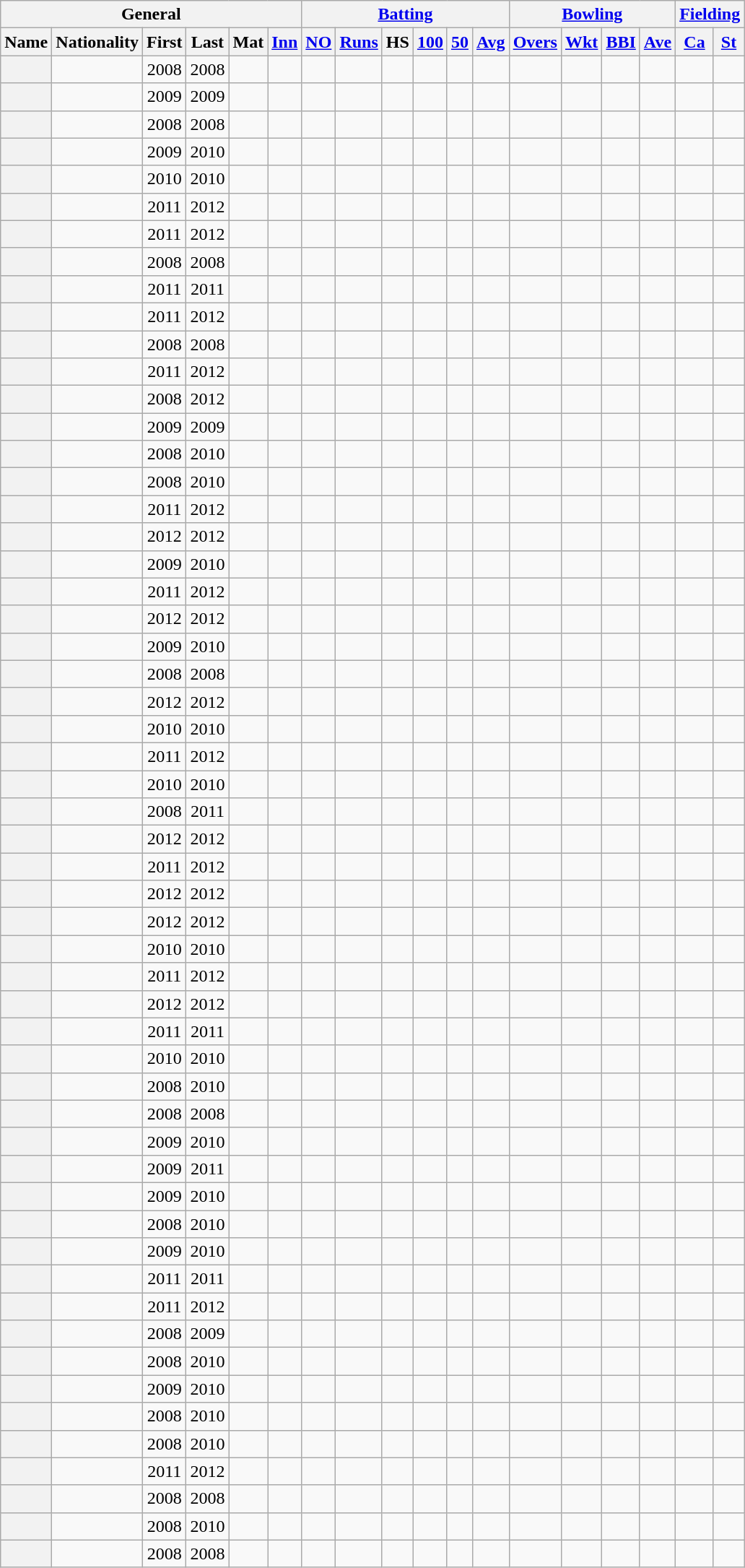<table class="wikitable plainrowheaders sortable">
<tr style="text-align:center;">
<th scope="col" colspan=6 class="unsortable">General</th>
<th scope="col" colspan=6 class="unsortable"><a href='#'>Batting</a></th>
<th scope="col" colspan=4 class="unsortable"><a href='#'>Bowling</a></th>
<th scope="col" colspan=2 class="unsortable"><a href='#'>Fielding</a></th>
</tr>
<tr style="text-align:center;">
<th scope="col">Name</th>
<th scope="col">Nationality</th>
<th scope="col">First</th>
<th scope="col">Last</th>
<th scope="col">Mat</th>
<th scope="col"><a href='#'>Inn</a></th>
<th scope="col"><a href='#'>NO</a></th>
<th scope="col"><a href='#'>Runs</a></th>
<th scope="col">HS</th>
<th scope="col"><a href='#'>100</a></th>
<th scope="col"><a href='#'>50</a></th>
<th scope="col"><a href='#'>Avg</a></th>
<th scope="col"><a href='#'>Overs</a></th>
<th scope="col"><a href='#'>Wkt</a></th>
<th scope="col"><a href='#'>BBI</a></th>
<th scope="col"><a href='#'>Ave</a></th>
<th scope="col"><a href='#'>Ca</a></th>
<th scope="col"><a href='#'>St</a></th>
</tr>
<tr style="text-align:center;">
<th scope="row" style="text-align:left;"></th>
<td align="left"></td>
<td>2008</td>
<td>2008</td>
<td></td>
<td></td>
<td></td>
<td></td>
<td></td>
<td></td>
<td></td>
<td></td>
<td></td>
<td></td>
<td></td>
<td></td>
<td></td>
<td></td>
</tr>
<tr style="text-align:center;">
<th scope="row" style="text-align:left;"></th>
<td align="left"></td>
<td>2009</td>
<td>2009</td>
<td></td>
<td></td>
<td></td>
<td></td>
<td></td>
<td></td>
<td></td>
<td></td>
<td></td>
<td></td>
<td></td>
<td></td>
<td></td>
<td></td>
</tr>
<tr style="text-align:center;">
<th scope="row" style="text-align:left;"></th>
<td align="left"></td>
<td>2008</td>
<td>2008</td>
<td></td>
<td></td>
<td></td>
<td></td>
<td></td>
<td></td>
<td></td>
<td></td>
<td></td>
<td></td>
<td></td>
<td></td>
<td></td>
<td></td>
</tr>
<tr style="text-align:center;">
<th scope="row" style="text-align:left;"></th>
<td align="left"></td>
<td>2009</td>
<td>2010</td>
<td></td>
<td></td>
<td></td>
<td></td>
<td></td>
<td></td>
<td></td>
<td></td>
<td></td>
<td></td>
<td></td>
<td></td>
<td></td>
<td></td>
</tr>
<tr style="text-align:center;">
<th scope="row" style="text-align:left;"></th>
<td align="left"></td>
<td>2010</td>
<td>2010</td>
<td></td>
<td></td>
<td></td>
<td></td>
<td></td>
<td></td>
<td></td>
<td></td>
<td></td>
<td></td>
<td></td>
<td></td>
<td></td>
<td></td>
</tr>
<tr style="text-align:center;">
<th scope="row" style="text-align:left;"></th>
<td align="left"></td>
<td>2011</td>
<td>2012</td>
<td></td>
<td></td>
<td></td>
<td></td>
<td></td>
<td></td>
<td></td>
<td></td>
<td></td>
<td></td>
<td></td>
<td></td>
<td></td>
<td></td>
</tr>
<tr style="text-align:center;">
<th scope="row" style="text-align:left;"></th>
<td align="left"></td>
<td>2011</td>
<td>2012</td>
<td></td>
<td></td>
<td></td>
<td></td>
<td></td>
<td></td>
<td></td>
<td></td>
<td></td>
<td></td>
<td></td>
<td></td>
<td></td>
<td></td>
</tr>
<tr style="text-align:center;">
<th scope="row" style="text-align:left;"></th>
<td align="left"></td>
<td>2008</td>
<td>2008</td>
<td></td>
<td></td>
<td></td>
<td></td>
<td></td>
<td></td>
<td></td>
<td></td>
<td></td>
<td></td>
<td></td>
<td></td>
<td></td>
<td></td>
</tr>
<tr style="text-align:center;">
<th scope="row" style="text-align:left;"> </th>
<td align="left"></td>
<td>2011</td>
<td>2011</td>
<td></td>
<td></td>
<td></td>
<td></td>
<td></td>
<td></td>
<td></td>
<td></td>
<td></td>
<td></td>
<td></td>
<td></td>
<td></td>
<td></td>
</tr>
<tr style="text-align:center;">
<th scope="row" style="text-align:left;"></th>
<td align="left"></td>
<td>2011</td>
<td>2012</td>
<td></td>
<td></td>
<td></td>
<td></td>
<td></td>
<td></td>
<td></td>
<td></td>
<td></td>
<td></td>
<td></td>
<td></td>
<td></td>
<td></td>
</tr>
<tr style="text-align:center;">
<th scope="row" style="text-align:left;"></th>
<td align="left"></td>
<td>2008</td>
<td>2008</td>
<td></td>
<td></td>
<td></td>
<td></td>
<td></td>
<td></td>
<td></td>
<td></td>
<td></td>
<td></td>
<td></td>
<td></td>
<td></td>
<td></td>
</tr>
<tr style="text-align:center;">
<th scope="row" style="text-align:left;"></th>
<td align="left"></td>
<td>2011</td>
<td>2012</td>
<td></td>
<td></td>
<td></td>
<td></td>
<td></td>
<td></td>
<td></td>
<td></td>
<td></td>
<td></td>
<td></td>
<td></td>
<td></td>
<td></td>
</tr>
<tr style="text-align:center;">
<th scope="row" style="text-align:left;"></th>
<td align="left"></td>
<td>2008</td>
<td>2012</td>
<td></td>
<td></td>
<td></td>
<td></td>
<td></td>
<td></td>
<td></td>
<td></td>
<td></td>
<td></td>
<td></td>
<td></td>
<td></td>
<td></td>
</tr>
<tr style="text-align:center;">
<th scope="row" style="text-align:left;"></th>
<td align="left"></td>
<td>2009</td>
<td>2009</td>
<td></td>
<td></td>
<td></td>
<td></td>
<td></td>
<td></td>
<td></td>
<td></td>
<td></td>
<td></td>
<td></td>
<td></td>
<td></td>
<td></td>
</tr>
<tr style="text-align:center;">
<th scope="row" style="text-align:left;"></th>
<td align="left"></td>
<td>2008</td>
<td>2010</td>
<td></td>
<td></td>
<td></td>
<td></td>
<td></td>
<td></td>
<td></td>
<td></td>
<td></td>
<td></td>
<td></td>
<td></td>
<td></td>
<td></td>
</tr>
<tr style="text-align:center;">
<th scope="row" style="text-align:left;"> </th>
<td align="left"></td>
<td>2008</td>
<td>2010</td>
<td></td>
<td></td>
<td></td>
<td></td>
<td></td>
<td></td>
<td></td>
<td></td>
<td></td>
<td></td>
<td></td>
<td></td>
<td></td>
<td></td>
</tr>
<tr style="text-align:center;">
<th scope="row" style="text-align:left;"></th>
<td align="left"></td>
<td>2011</td>
<td>2012</td>
<td></td>
<td></td>
<td></td>
<td></td>
<td></td>
<td></td>
<td></td>
<td></td>
<td></td>
<td></td>
<td></td>
<td></td>
<td></td>
<td></td>
</tr>
<tr style="text-align:center;">
<th scope="row" style="text-align:left;"></th>
<td align="left"></td>
<td>2012</td>
<td>2012</td>
<td></td>
<td></td>
<td></td>
<td></td>
<td></td>
<td></td>
<td></td>
<td></td>
<td></td>
<td></td>
<td></td>
<td></td>
<td></td>
<td></td>
</tr>
<tr style="text-align:center;">
<th scope="row" style="text-align:left;"></th>
<td align="left"></td>
<td>2009</td>
<td>2010</td>
<td></td>
<td></td>
<td></td>
<td></td>
<td></td>
<td></td>
<td></td>
<td></td>
<td></td>
<td></td>
<td></td>
<td></td>
<td></td>
<td></td>
</tr>
<tr style="text-align:center;">
<th scope="row" style="text-align:left;"></th>
<td align="left"></td>
<td>2011</td>
<td>2012</td>
<td></td>
<td></td>
<td></td>
<td></td>
<td></td>
<td></td>
<td></td>
<td></td>
<td></td>
<td></td>
<td></td>
<td></td>
<td></td>
<td></td>
</tr>
<tr style="text-align:center;">
<th scope="row" style="text-align:left;"></th>
<td align="left"></td>
<td>2012</td>
<td>2012</td>
<td></td>
<td></td>
<td></td>
<td></td>
<td></td>
<td></td>
<td></td>
<td></td>
<td></td>
<td></td>
<td></td>
<td></td>
<td></td>
<td></td>
</tr>
<tr style="text-align:center;">
<th scope="row" style="text-align:left;"></th>
<td align="left"></td>
<td>2009</td>
<td>2010</td>
<td></td>
<td></td>
<td></td>
<td></td>
<td></td>
<td></td>
<td></td>
<td></td>
<td></td>
<td></td>
<td></td>
<td></td>
<td></td>
<td></td>
</tr>
<tr style="text-align:center;">
<th scope="row" style="text-align:left;"></th>
<td align="left"></td>
<td>2008</td>
<td>2008</td>
<td></td>
<td></td>
<td></td>
<td></td>
<td></td>
<td></td>
<td></td>
<td></td>
<td></td>
<td></td>
<td></td>
<td></td>
<td></td>
<td></td>
</tr>
<tr style="text-align:center;">
<th scope="row" style="text-align:left;"></th>
<td align="left"></td>
<td>2012</td>
<td>2012</td>
<td></td>
<td></td>
<td></td>
<td></td>
<td></td>
<td></td>
<td></td>
<td></td>
<td></td>
<td></td>
<td></td>
<td></td>
<td></td>
<td></td>
</tr>
<tr style="text-align:center;">
<th scope="row" style="text-align:left;"></th>
<td align="left"></td>
<td>2010</td>
<td>2010</td>
<td></td>
<td></td>
<td></td>
<td></td>
<td></td>
<td></td>
<td></td>
<td></td>
<td></td>
<td></td>
<td></td>
<td></td>
<td></td>
<td></td>
</tr>
<tr style="text-align:center;">
<th scope="row" style="text-align:left;"></th>
<td align="left"></td>
<td>2011</td>
<td>2012</td>
<td></td>
<td></td>
<td></td>
<td></td>
<td></td>
<td></td>
<td></td>
<td></td>
<td></td>
<td></td>
<td></td>
<td></td>
<td></td>
<td></td>
</tr>
<tr style="text-align:center;">
<th scope="row" style="text-align:left;"></th>
<td align="left"></td>
<td>2010</td>
<td>2010</td>
<td></td>
<td></td>
<td></td>
<td></td>
<td></td>
<td></td>
<td></td>
<td></td>
<td></td>
<td></td>
<td></td>
<td></td>
<td></td>
<td></td>
</tr>
<tr style="text-align:center;">
<th scope="row" style="text-align:left;"></th>
<td align="left"></td>
<td>2008</td>
<td>2011</td>
<td></td>
<td></td>
<td></td>
<td></td>
<td></td>
<td></td>
<td></td>
<td></td>
<td></td>
<td></td>
<td></td>
<td></td>
<td></td>
<td></td>
</tr>
<tr style="text-align:center;">
<th scope="row" style="text-align:left;"> </th>
<td align="left"></td>
<td>2012</td>
<td>2012</td>
<td></td>
<td></td>
<td></td>
<td></td>
<td></td>
<td></td>
<td></td>
<td></td>
<td></td>
<td></td>
<td></td>
<td></td>
<td></td>
<td></td>
</tr>
<tr style="text-align:center;">
<th scope="row" style="text-align:left;"></th>
<td align="left"></td>
<td>2011</td>
<td>2012</td>
<td></td>
<td></td>
<td></td>
<td></td>
<td></td>
<td></td>
<td></td>
<td></td>
<td></td>
<td></td>
<td></td>
<td></td>
<td></td>
<td></td>
</tr>
<tr style="text-align:center;">
<th scope="row" style="text-align:left;"></th>
<td align="left"></td>
<td>2012</td>
<td>2012</td>
<td></td>
<td></td>
<td></td>
<td></td>
<td></td>
<td></td>
<td></td>
<td></td>
<td></td>
<td></td>
<td></td>
<td></td>
<td></td>
<td></td>
</tr>
<tr style="text-align:center;">
<th scope="row" style="text-align:left;"></th>
<td align="left"></td>
<td>2012</td>
<td>2012</td>
<td></td>
<td></td>
<td></td>
<td></td>
<td></td>
<td></td>
<td></td>
<td></td>
<td></td>
<td></td>
<td></td>
<td></td>
<td></td>
<td></td>
</tr>
<tr style="text-align:center;">
<th scope="row" style="text-align:left;"></th>
<td align="left"></td>
<td>2010</td>
<td>2010</td>
<td></td>
<td></td>
<td></td>
<td></td>
<td></td>
<td></td>
<td></td>
<td></td>
<td></td>
<td></td>
<td></td>
<td></td>
<td></td>
<td></td>
</tr>
<tr style="text-align:center;">
<th scope="row" style="text-align:left;"> </th>
<td align="left"></td>
<td>2011</td>
<td>2012</td>
<td></td>
<td></td>
<td></td>
<td></td>
<td></td>
<td></td>
<td></td>
<td></td>
<td></td>
<td></td>
<td></td>
<td></td>
<td></td>
<td></td>
</tr>
<tr style="text-align:center;">
<th scope="row" style="text-align:left;"></th>
<td align="left"></td>
<td>2012</td>
<td>2012</td>
<td></td>
<td></td>
<td></td>
<td></td>
<td></td>
<td></td>
<td></td>
<td></td>
<td></td>
<td></td>
<td></td>
<td></td>
<td></td>
<td></td>
</tr>
<tr style="text-align:center;">
<th scope="row" style="text-align:left;"></th>
<td align="left"></td>
<td>2011</td>
<td>2011</td>
<td></td>
<td></td>
<td></td>
<td></td>
<td></td>
<td></td>
<td></td>
<td></td>
<td></td>
<td></td>
<td></td>
<td></td>
<td></td>
<td></td>
</tr>
<tr style="text-align:center;">
<th scope="row" style="text-align:left;"></th>
<td align="left"></td>
<td>2010</td>
<td>2010</td>
<td></td>
<td></td>
<td></td>
<td></td>
<td></td>
<td></td>
<td></td>
<td></td>
<td></td>
<td></td>
<td></td>
<td></td>
<td></td>
<td></td>
</tr>
<tr style="text-align:center;">
<th scope="row" style="text-align:left;"></th>
<td align="left"></td>
<td>2008</td>
<td>2010</td>
<td></td>
<td></td>
<td></td>
<td></td>
<td></td>
<td></td>
<td></td>
<td></td>
<td></td>
<td></td>
<td></td>
<td></td>
<td></td>
<td></td>
</tr>
<tr style="text-align:center;">
<th scope="row" style="text-align:left;"></th>
<td align="left"></td>
<td>2008</td>
<td>2008</td>
<td></td>
<td></td>
<td></td>
<td></td>
<td></td>
<td></td>
<td></td>
<td></td>
<td></td>
<td></td>
<td></td>
<td></td>
<td></td>
<td></td>
</tr>
<tr style="text-align:center;">
<th scope="row" style="text-align:left;"></th>
<td align="left"></td>
<td>2009</td>
<td>2010</td>
<td></td>
<td></td>
<td></td>
<td></td>
<td></td>
<td></td>
<td></td>
<td></td>
<td></td>
<td></td>
<td></td>
<td></td>
<td></td>
<td></td>
</tr>
<tr style="text-align:center;">
<th scope="row" style="text-align:left;"></th>
<td align="left"></td>
<td>2009</td>
<td>2011</td>
<td></td>
<td></td>
<td></td>
<td></td>
<td></td>
<td></td>
<td></td>
<td></td>
<td></td>
<td></td>
<td></td>
<td></td>
<td></td>
<td></td>
</tr>
<tr style="text-align:center;">
<th scope="row" style="text-align:left;"></th>
<td align="left"></td>
<td>2009</td>
<td>2010</td>
<td></td>
<td></td>
<td></td>
<td></td>
<td></td>
<td></td>
<td></td>
<td></td>
<td></td>
<td></td>
<td></td>
<td></td>
<td></td>
<td></td>
</tr>
<tr style="text-align:center;">
<th scope="row" style="text-align:left;"></th>
<td align="left"></td>
<td>2008</td>
<td>2010</td>
<td></td>
<td></td>
<td></td>
<td></td>
<td></td>
<td></td>
<td></td>
<td></td>
<td></td>
<td></td>
<td></td>
<td></td>
<td></td>
<td></td>
</tr>
<tr style="text-align:center;">
<th scope="row" style="text-align:left;"></th>
<td align="left"></td>
<td>2009</td>
<td>2010</td>
<td></td>
<td></td>
<td></td>
<td></td>
<td></td>
<td></td>
<td></td>
<td></td>
<td></td>
<td></td>
<td></td>
<td></td>
<td></td>
<td></td>
</tr>
<tr style="text-align:center;">
<th scope="row" style="text-align:left;"></th>
<td align="left"></td>
<td>2011</td>
<td>2011</td>
<td></td>
<td></td>
<td></td>
<td></td>
<td></td>
<td></td>
<td></td>
<td></td>
<td></td>
<td></td>
<td></td>
<td></td>
<td></td>
<td></td>
</tr>
<tr style="text-align:center;">
<th scope="row" style="text-align:left;"></th>
<td align="left"></td>
<td>2011</td>
<td>2012</td>
<td></td>
<td></td>
<td></td>
<td></td>
<td></td>
<td></td>
<td></td>
<td></td>
<td></td>
<td></td>
<td></td>
<td></td>
<td></td>
<td></td>
</tr>
<tr style="text-align:center;">
<th scope="row" style="text-align:left;"></th>
<td align="left"></td>
<td>2008</td>
<td>2009</td>
<td></td>
<td></td>
<td></td>
<td></td>
<td></td>
<td></td>
<td></td>
<td></td>
<td></td>
<td></td>
<td></td>
<td></td>
<td></td>
<td></td>
</tr>
<tr style="text-align:center;">
<th scope="row" style="text-align:left;"></th>
<td align="left"></td>
<td>2008</td>
<td>2010</td>
<td></td>
<td></td>
<td></td>
<td></td>
<td></td>
<td></td>
<td></td>
<td></td>
<td></td>
<td></td>
<td></td>
<td></td>
<td></td>
<td></td>
</tr>
<tr style="text-align:center;">
<th scope="row" style="text-align:left;"></th>
<td align="left"></td>
<td>2009</td>
<td>2010</td>
<td></td>
<td></td>
<td></td>
<td></td>
<td></td>
<td></td>
<td></td>
<td></td>
<td></td>
<td></td>
<td></td>
<td></td>
<td></td>
<td></td>
</tr>
<tr style="text-align:center;">
<th scope="row" style="text-align:left;"></th>
<td align="left"></td>
<td>2008</td>
<td>2010</td>
<td></td>
<td></td>
<td></td>
<td></td>
<td></td>
<td></td>
<td></td>
<td></td>
<td></td>
<td></td>
<td></td>
<td></td>
<td></td>
<td></td>
</tr>
<tr style="text-align:center;">
<th scope="row" style="text-align:left;"> </th>
<td align="left"></td>
<td>2008</td>
<td>2010</td>
<td></td>
<td></td>
<td></td>
<td></td>
<td></td>
<td></td>
<td></td>
<td></td>
<td></td>
<td></td>
<td></td>
<td></td>
<td></td>
<td></td>
</tr>
<tr style="text-align:center;">
<th scope="row" style="text-align:left;"> </th>
<td align="left"></td>
<td>2011</td>
<td>2012</td>
<td></td>
<td></td>
<td></td>
<td></td>
<td></td>
<td></td>
<td></td>
<td></td>
<td></td>
<td></td>
<td></td>
<td></td>
<td></td>
<td></td>
</tr>
<tr style="text-align:center;">
<th scope="row" style="text-align:left;"></th>
<td align="left"></td>
<td>2008</td>
<td>2008</td>
<td></td>
<td></td>
<td></td>
<td></td>
<td></td>
<td></td>
<td></td>
<td></td>
<td></td>
<td></td>
<td></td>
<td></td>
<td></td>
<td></td>
</tr>
<tr style="text-align:center;">
<th scope="row" style="text-align:left;"></th>
<td align="left"></td>
<td>2008</td>
<td>2010</td>
<td></td>
<td></td>
<td></td>
<td></td>
<td></td>
<td></td>
<td></td>
<td></td>
<td></td>
<td></td>
<td></td>
<td></td>
<td></td>
<td></td>
</tr>
<tr style="text-align:center;">
<th scope="row" style="text-align:left;"></th>
<td align="left"></td>
<td>2008</td>
<td>2008</td>
<td></td>
<td></td>
<td></td>
<td></td>
<td></td>
<td></td>
<td></td>
<td></td>
<td></td>
<td></td>
<td></td>
<td></td>
<td></td>
<td></td>
</tr>
</table>
